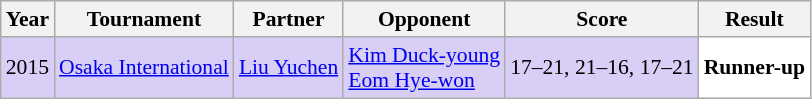<table class="sortable wikitable" style="font-size: 90%;">
<tr>
<th>Year</th>
<th>Tournament</th>
<th>Partner</th>
<th>Opponent</th>
<th>Score</th>
<th>Result</th>
</tr>
<tr style="background:#D8CEF6">
<td align="center">2015</td>
<td align="left"><a href='#'>Osaka International</a></td>
<td align="left"> <a href='#'>Liu Yuchen</a></td>
<td align="left"> <a href='#'>Kim Duck-young</a> <br>  <a href='#'>Eom Hye-won</a></td>
<td align="left">17–21, 21–16, 17–21</td>
<td style="text-align:left; background:white"> <strong>Runner-up</strong></td>
</tr>
</table>
